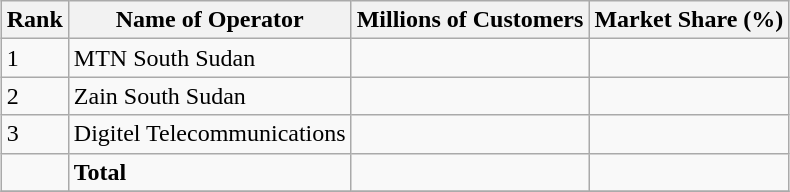<table class="wikitable sortable" style="margin: 0.5em auto">
<tr>
<th>Rank</th>
<th>Name of Operator</th>
<th>Millions of Customers</th>
<th>Market Share (%)</th>
</tr>
<tr>
<td>1</td>
<td>MTN South Sudan</td>
<td></td>
<td></td>
</tr>
<tr>
<td>2</td>
<td>Zain South Sudan</td>
<td></td>
<td></td>
</tr>
<tr>
<td>3</td>
<td>Digitel Telecommunications</td>
<td></td>
<td></td>
</tr>
<tr>
<td></td>
<td><strong>Total</strong></td>
<td></td>
<td></td>
</tr>
<tr>
</tr>
</table>
